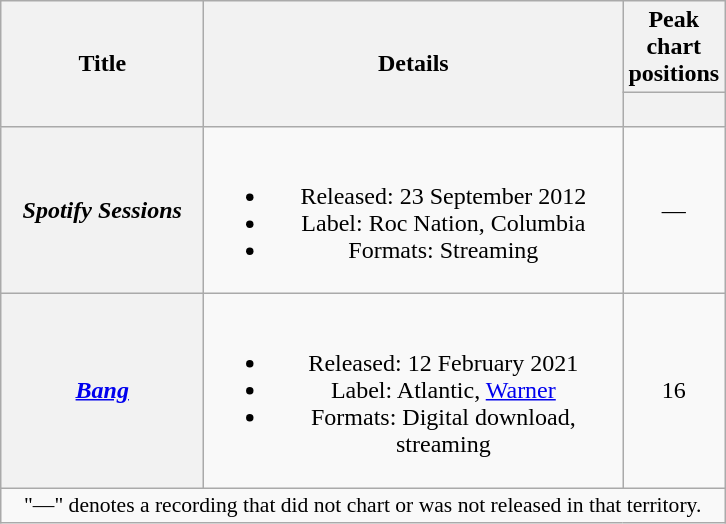<table class="wikitable plainrowheaders" style="text-align:center">
<tr>
<th scope="col" rowspan="2" style="width:8em;">Title</th>
<th scope="col" rowspan="2" style="width:17em;">Details</th>
<th scope="col" colspan="1">Peak chart positions</th>
</tr>
<tr>
<th scope=col style="width:3em; font-size:85%;"><a href='#'></a><br></th>
</tr>
<tr>
<th scope="row"><em>Spotify Sessions</em></th>
<td><br><ul><li>Released: 23 September 2012</li><li>Label: Roc Nation, Columbia</li><li>Formats: Streaming</li></ul></td>
<td>—</td>
</tr>
<tr>
<th scope="row"><em><a href='#'>Bang</a></em><br></th>
<td><br><ul><li>Released: 12 February 2021</li><li>Label: Atlantic, <a href='#'>Warner</a></li><li>Formats: Digital download, streaming</li></ul></td>
<td>16</td>
</tr>
<tr>
<td colspan="3" style="font-size:90%">"—" denotes a recording that did not chart or was not released in that territory.</td>
</tr>
</table>
